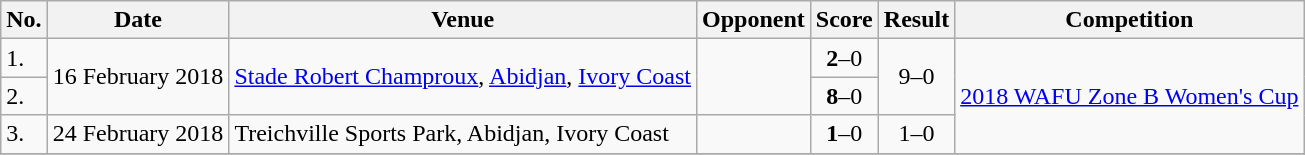<table class="wikitable">
<tr>
<th>No.</th>
<th>Date</th>
<th>Venue</th>
<th>Opponent</th>
<th>Score</th>
<th>Result</th>
<th>Competition</th>
</tr>
<tr>
<td>1.</td>
<td rowspan=2>16 February 2018</td>
<td rowspan=2><a href='#'>Stade Robert Champroux</a>, <a href='#'>Abidjan</a>, <a href='#'>Ivory Coast</a></td>
<td rowspan=2></td>
<td align=center><strong>2</strong>–0</td>
<td rowspan=2 align=center>9–0</td>
<td rowspan=3><a href='#'>2018 WAFU Zone B Women's Cup</a></td>
</tr>
<tr>
<td>2.</td>
<td align=center><strong>8</strong>–0</td>
</tr>
<tr>
<td>3.</td>
<td>24 February 2018</td>
<td>Treichville Sports Park, Abidjan, Ivory Coast</td>
<td></td>
<td align=center><strong>1</strong>–0</td>
<td align=center>1–0</td>
</tr>
<tr>
</tr>
</table>
